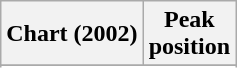<table class="wikitable sortable plainrowheaders" style="text-align:center">
<tr>
<th scope="col">Chart (2002)</th>
<th scope="col">Peak<br> position</th>
</tr>
<tr>
</tr>
<tr>
</tr>
</table>
